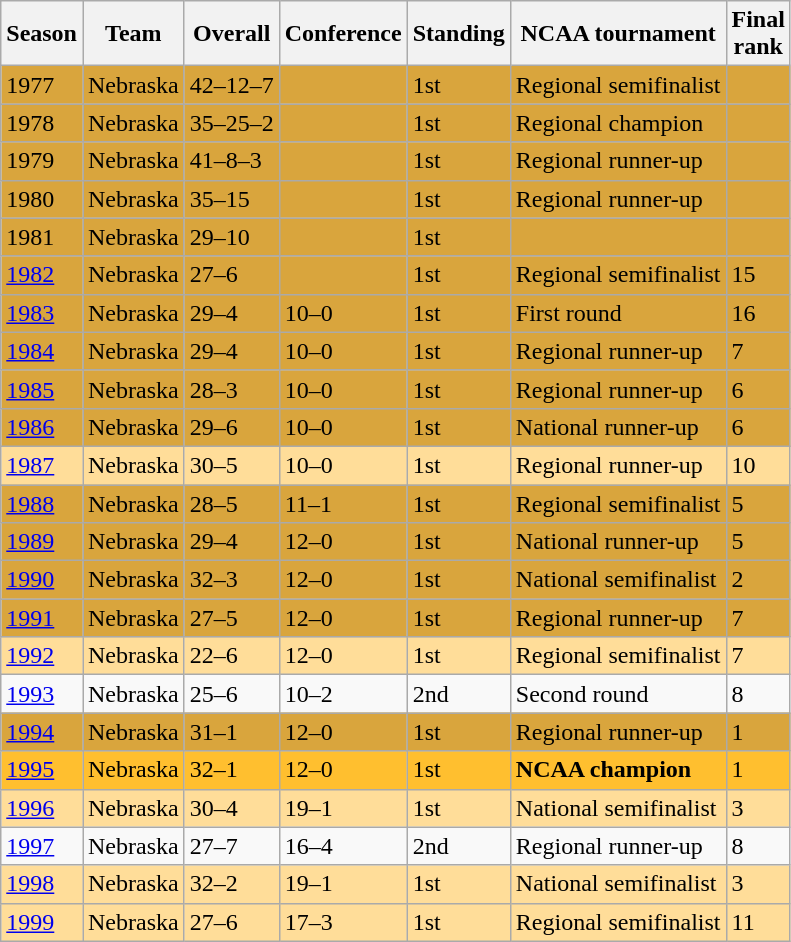<table class="wikitable">
<tr>
<th>Season</th>
<th>Team</th>
<th>Overall</th>
<th>Conference</th>
<th>Standing</th>
<th>NCAA tournament</th>
<th>Final<br>rank<br></th>
</tr>
<tr style="background: #d9a53d;">
<td>1977</td>
<td>Nebraska</td>
<td>42–12–7</td>
<td></td>
<td>1st</td>
<td>Regional semifinalist</td>
<td></td>
</tr>
<tr style="background: #d9a53d;">
<td>1978</td>
<td>Nebraska</td>
<td>35–25–2</td>
<td></td>
<td>1st</td>
<td>Regional champion</td>
<td></td>
</tr>
<tr style="background: #d9a53d;">
<td>1979</td>
<td>Nebraska</td>
<td>41–8–3</td>
<td></td>
<td>1st</td>
<td>Regional runner-up</td>
<td></td>
</tr>
<tr style="background: #d9a53d;">
<td>1980</td>
<td>Nebraska</td>
<td>35–15</td>
<td></td>
<td>1st</td>
<td>Regional runner-up</td>
<td></td>
</tr>
<tr style="background: #d9a53d;">
<td>1981</td>
<td>Nebraska</td>
<td>29–10</td>
<td></td>
<td>1st</td>
<td></td>
<td></td>
</tr>
<tr style="background: #d9a53d;">
<td><a href='#'>1982</a></td>
<td>Nebraska</td>
<td>27–6</td>
<td></td>
<td>1st</td>
<td>Regional semifinalist</td>
<td>15</td>
</tr>
<tr style="background: #d9a53d;">
<td><a href='#'>1983</a></td>
<td>Nebraska</td>
<td>29–4</td>
<td>10–0</td>
<td>1st</td>
<td>First round</td>
<td>16</td>
</tr>
<tr style="background: #d9a53d;">
<td><a href='#'>1984</a></td>
<td>Nebraska</td>
<td>29–4</td>
<td>10–0</td>
<td>1st</td>
<td>Regional runner-up</td>
<td>7</td>
</tr>
<tr style="background: #d9a53d;">
<td><a href='#'>1985</a></td>
<td>Nebraska</td>
<td>28–3</td>
<td>10–0</td>
<td>1st</td>
<td>Regional runner-up</td>
<td>6</td>
</tr>
<tr style="background: #d9a53d;">
<td><a href='#'>1986</a></td>
<td>Nebraska</td>
<td>29–6</td>
<td>10–0</td>
<td>1st</td>
<td>National runner-up</td>
<td>6</td>
</tr>
<tr style="background: #ffdd99;">
<td><a href='#'>1987</a></td>
<td>Nebraska</td>
<td>30–5</td>
<td>10–0</td>
<td>1st</td>
<td>Regional runner-up</td>
<td>10</td>
</tr>
<tr style="background: #d9a53d;">
<td><a href='#'>1988</a></td>
<td>Nebraska</td>
<td>28–5</td>
<td>11–1</td>
<td>1st</td>
<td>Regional semifinalist</td>
<td>5</td>
</tr>
<tr style="background: #d9a53d;">
<td><a href='#'>1989</a></td>
<td>Nebraska</td>
<td>29–4</td>
<td>12–0</td>
<td>1st</td>
<td>National runner-up</td>
<td>5</td>
</tr>
<tr style="background: #d9a53d;">
<td><a href='#'>1990</a></td>
<td>Nebraska</td>
<td>32–3</td>
<td>12–0</td>
<td>1st</td>
<td>National semifinalist</td>
<td>2</td>
</tr>
<tr style="background: #d9a53d;">
<td><a href='#'>1991</a></td>
<td>Nebraska</td>
<td>27–5</td>
<td>12–0</td>
<td>1st</td>
<td>Regional runner-up</td>
<td>7</td>
</tr>
<tr style="background: #ffdd99;">
<td><a href='#'>1992</a></td>
<td>Nebraska</td>
<td>22–6</td>
<td>12–0</td>
<td>1st</td>
<td>Regional semifinalist</td>
<td>7</td>
</tr>
<tr>
<td><a href='#'>1993</a></td>
<td>Nebraska</td>
<td>25–6</td>
<td>10–2</td>
<td>2nd</td>
<td>Second round</td>
<td>8</td>
</tr>
<tr style="background: #d9a53d;">
<td><a href='#'>1994</a></td>
<td>Nebraska</td>
<td>31–1</td>
<td>12–0</td>
<td>1st</td>
<td>Regional runner-up</td>
<td>1</td>
</tr>
<tr style="background: #ffbf2f;">
<td><a href='#'>1995</a></td>
<td>Nebraska</td>
<td>32–1</td>
<td>12–0</td>
<td>1st</td>
<td><strong>NCAA champion</strong></td>
<td>1<br></td>
</tr>
<tr style="background: #ffdd99;">
<td><a href='#'>1996</a></td>
<td>Nebraska</td>
<td>30–4</td>
<td>19–1</td>
<td>1st</td>
<td>National semifinalist</td>
<td>3</td>
</tr>
<tr>
<td><a href='#'>1997</a></td>
<td>Nebraska</td>
<td>27–7</td>
<td>16–4</td>
<td>2nd</td>
<td>Regional runner-up</td>
<td>8</td>
</tr>
<tr style="background: #ffdd99;">
<td><a href='#'>1998</a></td>
<td>Nebraska</td>
<td>32–2</td>
<td>19–1</td>
<td>1st</td>
<td>National semifinalist</td>
<td>3</td>
</tr>
<tr style="background: #ffdd99;">
<td><a href='#'>1999</a></td>
<td>Nebraska</td>
<td>27–6</td>
<td>17–3</td>
<td>1st</td>
<td>Regional semifinalist</td>
<td>11<br></td>
</tr>
</table>
